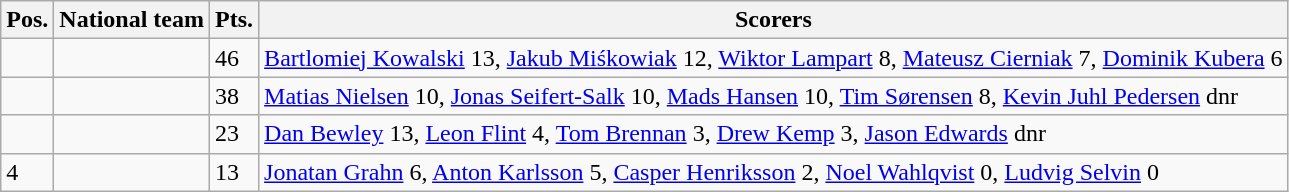<table class=wikitable>
<tr>
<th>Pos.</th>
<th>National team</th>
<th>Pts.</th>
<th>Scorers</th>
</tr>
<tr>
<td></td>
<td align=left></td>
<td>46</td>
<td><a href='#'>Bartlomiej Kowalski</a> 13, <a href='#'>Jakub Miśkowiak</a> 12, <a href='#'>Wiktor Lampart</a> 8, <a href='#'>Mateusz Cierniak</a> 7, <a href='#'>Dominik Kubera</a> 6</td>
</tr>
<tr>
<td></td>
<td align=left></td>
<td>38</td>
<td><a href='#'>Matias Nielsen</a> 10, <a href='#'>Jonas Seifert-Salk</a> 10, <a href='#'>Mads Hansen</a> 10, <a href='#'>Tim Sørensen</a> 8, <a href='#'>Kevin Juhl Pedersen</a> dnr</td>
</tr>
<tr>
<td></td>
<td align=left></td>
<td>23</td>
<td><a href='#'>Dan Bewley</a> 13, <a href='#'>Leon Flint</a> 4, <a href='#'>Tom Brennan</a> 3, <a href='#'>Drew Kemp</a> 3, <a href='#'>Jason Edwards</a> dnr</td>
</tr>
<tr>
<td>4</td>
<td align=left></td>
<td>13</td>
<td><a href='#'>Jonatan Grahn</a> 6, <a href='#'>Anton Karlsson</a> 5, <a href='#'>Casper Henriksson</a> 2, <a href='#'>Noel Wahlqvist</a> 0, <a href='#'>Ludvig Selvin</a> 0</td>
</tr>
</table>
